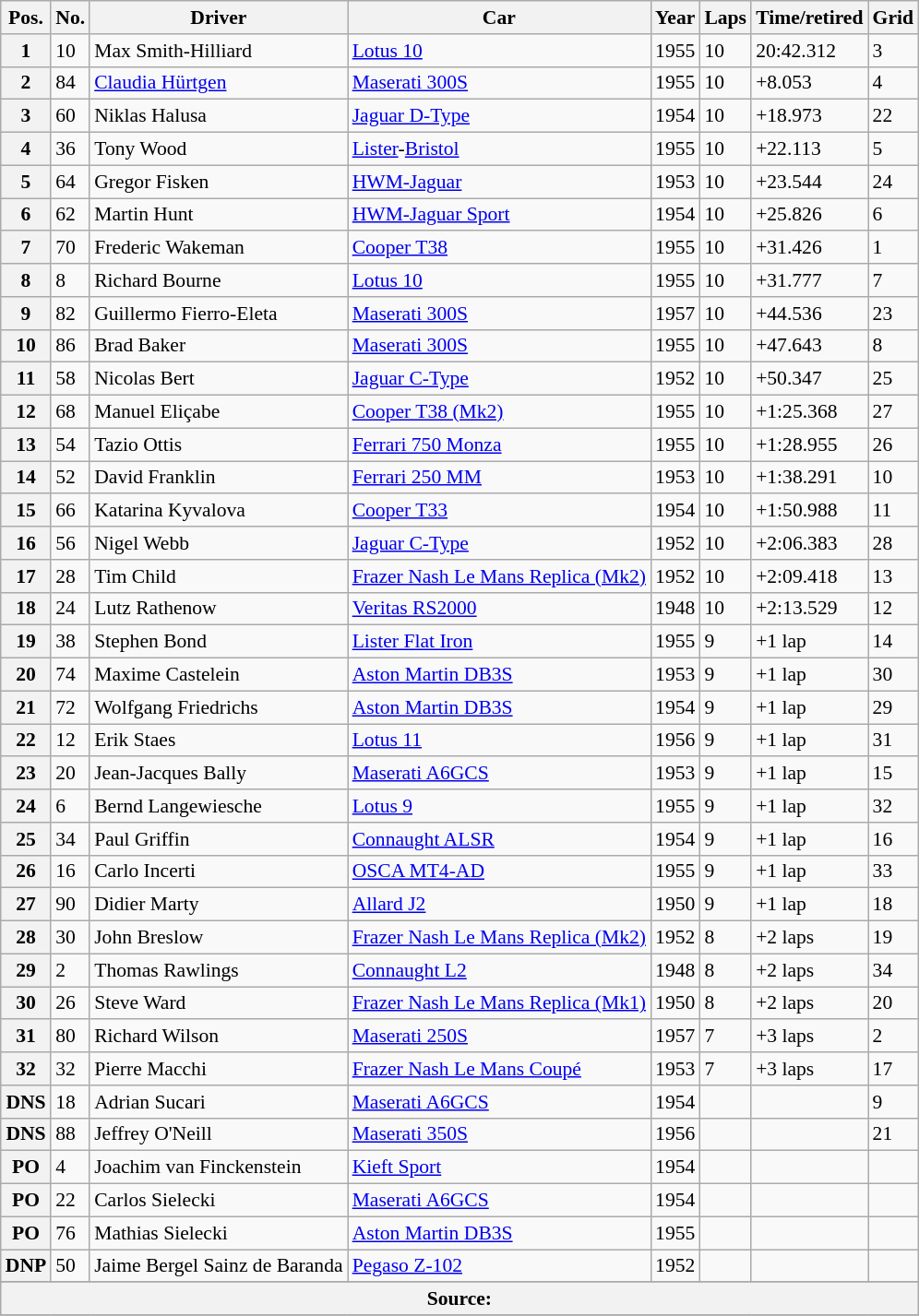<table class="wikitable" style="font-size:90%">
<tr>
<th>Pos.</th>
<th>No.</th>
<th>Driver</th>
<th>Car</th>
<th>Year</th>
<th>Laps</th>
<th>Time/retired</th>
<th>Grid</th>
</tr>
<tr>
<th>1</th>
<td>10</td>
<td> Max Smith-Hilliard</td>
<td><a href='#'>Lotus 10</a></td>
<td>1955</td>
<td>10</td>
<td>20:42.312</td>
<td>3</td>
</tr>
<tr>
<th>2</th>
<td>84</td>
<td> <a href='#'>Claudia Hürtgen</a></td>
<td><a href='#'>Maserati 300S</a></td>
<td>1955</td>
<td>10</td>
<td>+8.053</td>
<td>4</td>
</tr>
<tr>
<th>3</th>
<td>60</td>
<td> Niklas Halusa</td>
<td><a href='#'>Jaguar D-Type</a></td>
<td>1954</td>
<td>10</td>
<td>+18.973</td>
<td>22</td>
</tr>
<tr>
<th>4</th>
<td>36</td>
<td> Tony Wood</td>
<td><a href='#'>Lister</a>-<a href='#'>Bristol</a></td>
<td>1955</td>
<td>10</td>
<td>+22.113</td>
<td>5</td>
</tr>
<tr>
<th>5</th>
<td>64</td>
<td> Gregor Fisken</td>
<td><a href='#'>HWM-Jaguar</a></td>
<td>1953</td>
<td>10</td>
<td>+23.544</td>
<td>24</td>
</tr>
<tr>
<th>6</th>
<td>62</td>
<td> Martin Hunt</td>
<td><a href='#'>HWM-Jaguar Sport</a></td>
<td>1954</td>
<td>10</td>
<td>+25.826</td>
<td>6</td>
</tr>
<tr>
<th>7</th>
<td>70</td>
<td> Frederic Wakeman</td>
<td><a href='#'>Cooper T38</a></td>
<td>1955</td>
<td>10</td>
<td>+31.426</td>
<td>1</td>
</tr>
<tr>
<th>8</th>
<td>8</td>
<td> Richard Bourne</td>
<td><a href='#'>Lotus 10</a></td>
<td>1955</td>
<td>10</td>
<td>+31.777</td>
<td>7</td>
</tr>
<tr>
<th>9</th>
<td>82</td>
<td> Guillermo Fierro-Eleta</td>
<td><a href='#'>Maserati 300S</a></td>
<td>1957</td>
<td>10</td>
<td>+44.536</td>
<td>23</td>
</tr>
<tr>
<th>10</th>
<td>86</td>
<td> Brad Baker</td>
<td><a href='#'>Maserati 300S</a></td>
<td>1955</td>
<td>10</td>
<td>+47.643</td>
<td>8</td>
</tr>
<tr>
<th>11</th>
<td>58</td>
<td> Nicolas Bert</td>
<td><a href='#'>Jaguar C-Type</a></td>
<td>1952</td>
<td>10</td>
<td>+50.347</td>
<td>25</td>
</tr>
<tr>
<th>12</th>
<td>68</td>
<td> Manuel Eliçabe</td>
<td><a href='#'>Cooper T38 (Mk2)</a></td>
<td>1955</td>
<td>10</td>
<td>+1:25.368</td>
<td>27</td>
</tr>
<tr>
<th>13</th>
<td>54</td>
<td> Tazio Ottis</td>
<td><a href='#'>Ferrari 750 Monza</a></td>
<td>1955</td>
<td>10</td>
<td>+1:28.955</td>
<td>26</td>
</tr>
<tr>
<th>14</th>
<td>52</td>
<td> David Franklin</td>
<td><a href='#'>Ferrari 250 MM</a></td>
<td>1953</td>
<td>10</td>
<td>+1:38.291</td>
<td>10</td>
</tr>
<tr>
<th>15</th>
<td>66</td>
<td> Katarina Kyvalova</td>
<td><a href='#'>Cooper T33</a></td>
<td>1954</td>
<td>10</td>
<td>+1:50.988</td>
<td>11</td>
</tr>
<tr>
<th>16</th>
<td>56</td>
<td> Nigel Webb</td>
<td><a href='#'>Jaguar C-Type</a></td>
<td>1952</td>
<td>10</td>
<td>+2:06.383</td>
<td>28</td>
</tr>
<tr>
<th>17</th>
<td>28</td>
<td> Tim Child</td>
<td><a href='#'>Frazer Nash Le Mans Replica (Mk2)</a></td>
<td>1952</td>
<td>10</td>
<td>+2:09.418</td>
<td>13</td>
</tr>
<tr>
<th>18</th>
<td>24</td>
<td> Lutz Rathenow</td>
<td><a href='#'>Veritas RS2000</a></td>
<td>1948</td>
<td>10</td>
<td>+2:13.529</td>
<td>12</td>
</tr>
<tr>
<th>19</th>
<td>38</td>
<td> Stephen Bond</td>
<td><a href='#'>Lister Flat Iron</a></td>
<td>1955</td>
<td>9</td>
<td>+1 lap</td>
<td>14</td>
</tr>
<tr>
<th>20</th>
<td>74</td>
<td> Maxime Castelein</td>
<td><a href='#'>Aston Martin DB3S</a></td>
<td>1953</td>
<td>9</td>
<td>+1 lap</td>
<td>30</td>
</tr>
<tr>
<th>21</th>
<td>72</td>
<td> Wolfgang Friedrichs</td>
<td><a href='#'>Aston Martin DB3S</a></td>
<td>1954</td>
<td>9</td>
<td>+1 lap</td>
<td>29</td>
</tr>
<tr>
<th>22</th>
<td>12</td>
<td> Erik Staes</td>
<td><a href='#'>Lotus 11</a></td>
<td>1956</td>
<td>9</td>
<td>+1 lap</td>
<td>31</td>
</tr>
<tr>
<th>23</th>
<td>20</td>
<td> Jean-Jacques Bally</td>
<td><a href='#'>Maserati A6GCS</a></td>
<td>1953</td>
<td>9</td>
<td>+1 lap</td>
<td>15</td>
</tr>
<tr>
<th>24</th>
<td>6</td>
<td> Bernd Langewiesche</td>
<td><a href='#'>Lotus 9</a></td>
<td>1955</td>
<td>9</td>
<td>+1 lap</td>
<td>32</td>
</tr>
<tr>
<th>25</th>
<td>34</td>
<td> Paul Griffin</td>
<td><a href='#'>Connaught ALSR</a></td>
<td>1954</td>
<td>9</td>
<td>+1 lap</td>
<td>16</td>
</tr>
<tr>
<th>26</th>
<td>16</td>
<td> Carlo Incerti</td>
<td><a href='#'>OSCA MT4-AD</a></td>
<td>1955</td>
<td>9</td>
<td>+1 lap</td>
<td>33</td>
</tr>
<tr>
<th>27</th>
<td>90</td>
<td> Didier Marty</td>
<td><a href='#'>Allard J2</a></td>
<td>1950</td>
<td>9</td>
<td>+1 lap</td>
<td>18</td>
</tr>
<tr>
<th>28</th>
<td>30</td>
<td> John Breslow</td>
<td><a href='#'>Frazer Nash Le Mans Replica (Mk2)</a></td>
<td>1952</td>
<td>8</td>
<td>+2 laps</td>
<td>19</td>
</tr>
<tr>
<th>29</th>
<td>2</td>
<td> Thomas Rawlings</td>
<td><a href='#'>Connaught L2</a></td>
<td>1948</td>
<td>8</td>
<td>+2 laps</td>
<td>34</td>
</tr>
<tr>
<th>30</th>
<td>26</td>
<td> Steve Ward</td>
<td><a href='#'>Frazer Nash Le Mans Replica (Mk1)</a></td>
<td>1950</td>
<td>8</td>
<td>+2 laps</td>
<td>20</td>
</tr>
<tr>
<th>31</th>
<td>80</td>
<td> Richard Wilson</td>
<td><a href='#'>Maserati 250S</a></td>
<td>1957</td>
<td>7</td>
<td>+3 laps</td>
<td>2</td>
</tr>
<tr>
<th>32</th>
<td>32</td>
<td> Pierre Macchi</td>
<td><a href='#'>Frazer Nash Le Mans Coupé</a></td>
<td>1953</td>
<td>7</td>
<td>+3 laps</td>
<td>17</td>
</tr>
<tr>
<th>DNS</th>
<td>18</td>
<td> Adrian Sucari</td>
<td><a href='#'>Maserati A6GCS</a></td>
<td>1954</td>
<td></td>
<td></td>
<td>9</td>
</tr>
<tr>
<th>DNS</th>
<td>88</td>
<td> Jeffrey O'Neill</td>
<td><a href='#'>Maserati 350S</a></td>
<td>1956</td>
<td></td>
<td></td>
<td>21</td>
</tr>
<tr>
<th>PO</th>
<td>4</td>
<td> Joachim van Finckenstein</td>
<td><a href='#'>Kieft Sport</a></td>
<td>1954</td>
<td></td>
<td></td>
<td></td>
</tr>
<tr>
<th>PO</th>
<td>22</td>
<td> Carlos Sielecki</td>
<td><a href='#'>Maserati A6GCS</a></td>
<td>1954</td>
<td></td>
<td></td>
<td></td>
</tr>
<tr>
<th>PO</th>
<td>76</td>
<td> Mathias Sielecki</td>
<td><a href='#'>Aston Martin DB3S</a></td>
<td>1955</td>
<td></td>
<td></td>
<td></td>
</tr>
<tr>
<th>DNP</th>
<td>50</td>
<td> Jaime Bergel Sainz de Baranda</td>
<td><a href='#'>Pegaso Z-102</a></td>
<td>1952</td>
<td></td>
<td></td>
<td></td>
</tr>
<tr>
</tr>
<tr style="background-color:#E5E4E2" align="center">
<th colspan=8>Source:</th>
</tr>
<tr>
</tr>
</table>
